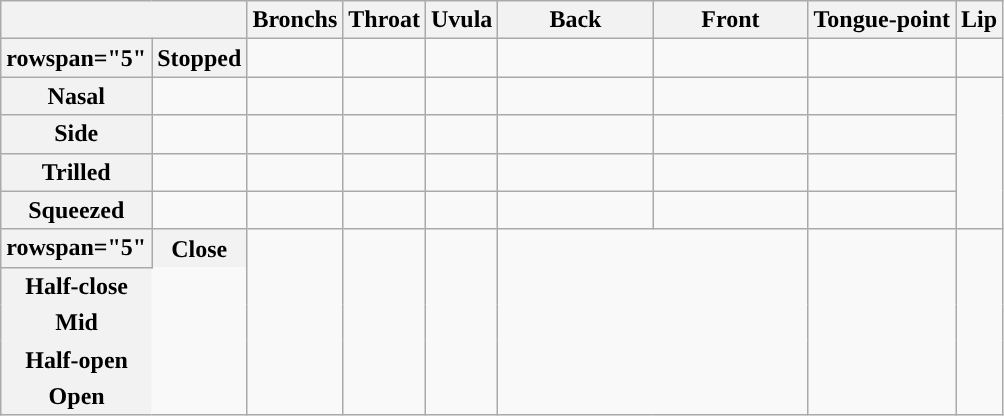<table class="wikitable nowrap" style="text-align: center;">
<tr>
<th colspan="2"></th>
<th>Bronchs</th>
<th>Throat</th>
<th>Uvula</th>
<th style="min-width: 6em; max-width: 6em;">Back</th>
<th style="min-width: 6em; max-width: 6em;">Front</th>
<th>Tongue-point</th>
<th>Lip</th>
</tr>
<tr>
<th>rowspan="5" </th>
<th>Stopped</th>
<td></td>
<td></td>
<td></td>
<td></td>
<td></td>
<td></td>
<td></td>
</tr>
<tr>
<th>Nasal</th>
<td></td>
<td></td>
<td></td>
<td></td>
<td></td>
<td></td>
<td></td>
</tr>
<tr>
<th>Side</th>
<td></td>
<td></td>
<td></td>
<td></td>
<td></td>
<td></td>
<td></td>
</tr>
<tr>
<th>Trilled</th>
<td></td>
<td></td>
<td></td>
<td></td>
<td></td>
<td></td>
<td></td>
</tr>
<tr>
<th>Squeezed</th>
<td></td>
<td></td>
<td></td>
<td></td>
<td></td>
<td></td>
<td><div></div><div></div><br><div></div></td>
</tr>
<tr>
<th>rowspan="5" </th>
<th style="border: none;">Close</th>
<td rowspan="5"></td>
<td rowspan="5"></td>
<td rowspan="5"></td>
<td colspan="2" rowspan="5" class="wrap"><div></div><br><div><span> </span><span> </span><span> </span></div>
<div></div>
<div></div>
<div></div>
<div><span> </span></div>
<div></div></td>
<td rowspan="5"></td>
<td rowspan="5" style="text-align: right; vertical-align: top;"><div></div><br><div></div>
<div></div>
<div> </div>
<div></div></td>
</tr>
<tr>
<th style="border: none;">Half-close</th>
</tr>
<tr>
<th style="border: none;">Mid</th>
</tr>
<tr>
<th style="border: none;">Half-open</th>
</tr>
<tr>
<th style="border: none;">Open</th>
</tr>
</table>
